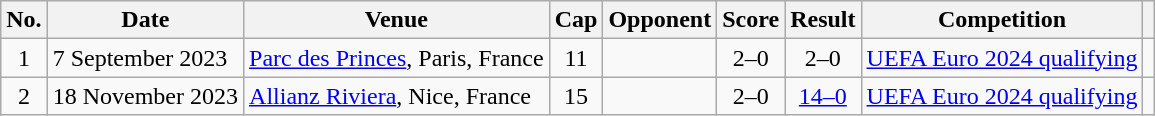<table class="wikitable sortable">
<tr>
<th scope="col">No.</th>
<th scope="col">Date</th>
<th scope="col">Venue</th>
<th scope="col">Cap</th>
<th scope="col">Opponent</th>
<th scope="col">Score</th>
<th scope="col">Result</th>
<th scope="col">Competition</th>
<th scope="col" class="unsortable"></th>
</tr>
<tr>
<td style="text-align:center;">1</td>
<td>7 September 2023</td>
<td><a href='#'>Parc des Princes</a>, Paris, France</td>
<td style="text-align:center;">11</td>
<td></td>
<td style="text-align:center;">2–0</td>
<td style="text-align:center;">2–0</td>
<td><a href='#'>UEFA Euro 2024 qualifying</a></td>
<td style="text-align:center;"></td>
</tr>
<tr>
<td style="text-align:center;">2</td>
<td>18 November 2023</td>
<td><a href='#'>Allianz Riviera</a>, Nice, France</td>
<td style="text-align:center;">15</td>
<td></td>
<td style="text-align:center;">2–0</td>
<td style="text-align:center;"><a href='#'>14–0</a></td>
<td><a href='#'>UEFA Euro 2024 qualifying</a></td>
<td style="text-align:center;"></td>
</tr>
</table>
